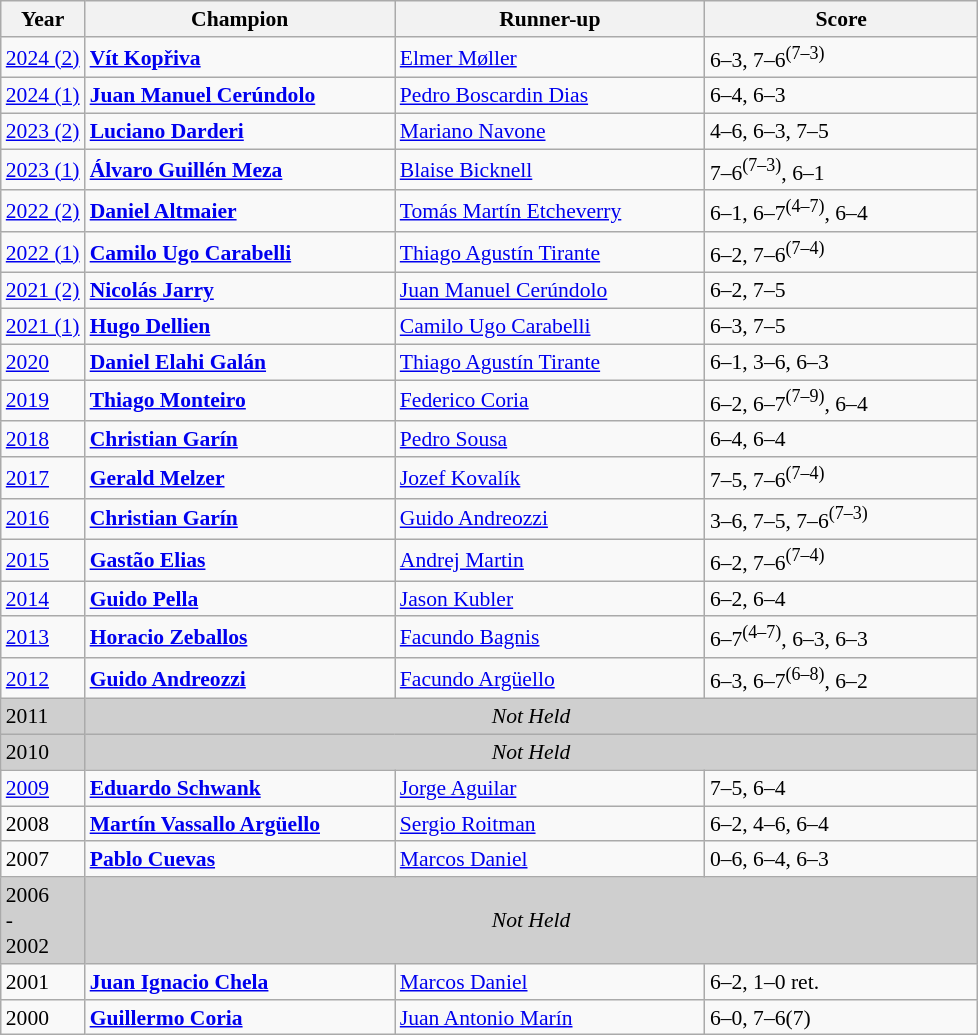<table class="wikitable" style="font-size:90%">
<tr>
<th>Year</th>
<th width="200">Champion</th>
<th width="200">Runner-up</th>
<th width="175">Score</th>
</tr>
<tr>
<td><a href='#'>2024 (2)</a></td>
<td> <strong><a href='#'>Vít Kopřiva</a></strong></td>
<td> <a href='#'>Elmer Møller</a></td>
<td>6–3, 7–6<sup>(7–3)</sup></td>
</tr>
<tr>
<td><a href='#'>2024 (1)</a></td>
<td> <strong><a href='#'>Juan Manuel Cerúndolo</a></strong></td>
<td> <a href='#'>Pedro Boscardin Dias</a></td>
<td>6–4, 6–3</td>
</tr>
<tr>
<td><a href='#'>2023 (2)</a></td>
<td> <strong><a href='#'>Luciano Darderi</a></strong></td>
<td> <a href='#'>Mariano Navone</a></td>
<td>4–6, 6–3, 7–5</td>
</tr>
<tr>
<td><a href='#'>2023 (1)</a></td>
<td> <strong><a href='#'>Álvaro Guillén Meza</a></strong></td>
<td> <a href='#'>Blaise Bicknell</a></td>
<td>7–6<sup>(7–3)</sup>, 6–1</td>
</tr>
<tr>
<td><a href='#'>2022 (2)</a></td>
<td> <strong><a href='#'>Daniel Altmaier</a></strong></td>
<td> <a href='#'>Tomás Martín Etcheverry</a></td>
<td>6–1, 6–7<sup>(4–7)</sup>, 6–4</td>
</tr>
<tr>
<td><a href='#'>2022 (1)</a></td>
<td> <strong><a href='#'>Camilo Ugo Carabelli</a></strong></td>
<td> <a href='#'>Thiago Agustín Tirante</a></td>
<td>6–2, 7–6<sup>(7–4)</sup></td>
</tr>
<tr>
<td><a href='#'>2021 (2)</a></td>
<td> <strong><a href='#'>Nicolás Jarry</a></strong></td>
<td> <a href='#'>Juan Manuel Cerúndolo</a></td>
<td>6–2, 7–5</td>
</tr>
<tr>
<td><a href='#'>2021 (1)</a></td>
<td> <strong><a href='#'>Hugo Dellien</a></strong></td>
<td> <a href='#'>Camilo Ugo Carabelli</a></td>
<td>6–3, 7–5</td>
</tr>
<tr>
<td><a href='#'>2020</a></td>
<td> <strong><a href='#'>Daniel Elahi Galán</a></strong></td>
<td> <a href='#'>Thiago Agustín Tirante</a></td>
<td>6–1, 3–6, 6–3</td>
</tr>
<tr>
<td><a href='#'>2019</a></td>
<td> <strong><a href='#'>Thiago Monteiro</a></strong></td>
<td> <a href='#'>Federico Coria</a></td>
<td>6–2, 6–7<sup>(7–9)</sup>, 6–4</td>
</tr>
<tr>
<td><a href='#'>2018</a></td>
<td> <strong><a href='#'>Christian Garín</a></strong></td>
<td> <a href='#'>Pedro Sousa</a></td>
<td>6–4, 6–4</td>
</tr>
<tr>
<td><a href='#'>2017</a></td>
<td> <strong><a href='#'>Gerald Melzer</a></strong></td>
<td> <a href='#'>Jozef Kovalík</a></td>
<td>7–5, 7–6<sup>(7–4)</sup></td>
</tr>
<tr>
<td><a href='#'>2016</a></td>
<td> <strong><a href='#'>Christian Garín</a></strong></td>
<td> <a href='#'>Guido Andreozzi</a></td>
<td>3–6, 7–5, 7–6<sup>(7–3)</sup></td>
</tr>
<tr>
<td><a href='#'>2015</a></td>
<td> <strong><a href='#'>Gastão Elias</a></strong></td>
<td> <a href='#'>Andrej Martin</a></td>
<td>6–2, 7–6<sup>(7–4)</sup></td>
</tr>
<tr>
<td><a href='#'>2014</a></td>
<td> <strong><a href='#'>Guido Pella</a></strong></td>
<td> <a href='#'>Jason Kubler</a></td>
<td>6–2, 6–4</td>
</tr>
<tr>
<td><a href='#'>2013</a></td>
<td> <strong><a href='#'>Horacio Zeballos</a></strong></td>
<td> <a href='#'>Facundo Bagnis</a></td>
<td>6–7<sup>(4–7)</sup>, 6–3, 6–3</td>
</tr>
<tr>
<td><a href='#'>2012</a></td>
<td> <strong><a href='#'>Guido Andreozzi</a></strong></td>
<td> <a href='#'>Facundo Argüello</a></td>
<td>6–3, 6–7<sup>(6–8)</sup>, 6–2</td>
</tr>
<tr>
<td style="background:#cfcfcf">2011</td>
<td colspan=3 align=center style="background:#cfcfcf"><em>Not Held</em></td>
</tr>
<tr>
<td style="background:#cfcfcf">2010</td>
<td colspan=3 align=center style="background:#cfcfcf"><em>Not Held</em></td>
</tr>
<tr>
<td><a href='#'>2009</a></td>
<td> <strong><a href='#'>Eduardo Schwank</a></strong></td>
<td> <a href='#'>Jorge Aguilar</a></td>
<td>7–5, 6–4</td>
</tr>
<tr>
<td>2008</td>
<td> <strong><a href='#'>Martín Vassallo Argüello</a></strong></td>
<td> <a href='#'>Sergio Roitman</a></td>
<td>6–2, 4–6, 6–4</td>
</tr>
<tr>
<td>2007</td>
<td> <strong><a href='#'>Pablo Cuevas</a></strong></td>
<td> <a href='#'>Marcos Daniel</a></td>
<td>0–6, 6–4, 6–3</td>
</tr>
<tr>
<td style="background:#cfcfcf">2006<br>-<br>2002</td>
<td colspan=3 align=center style="background:#cfcfcf"><em>Not Held</em></td>
</tr>
<tr>
<td>2001</td>
<td> <strong><a href='#'>Juan Ignacio Chela</a></strong></td>
<td> <a href='#'>Marcos Daniel</a></td>
<td>6–2, 1–0 ret.</td>
</tr>
<tr>
<td>2000</td>
<td> <strong><a href='#'>Guillermo Coria</a></strong></td>
<td> <a href='#'>Juan Antonio Marín</a></td>
<td>6–0, 7–6(7)</td>
</tr>
</table>
